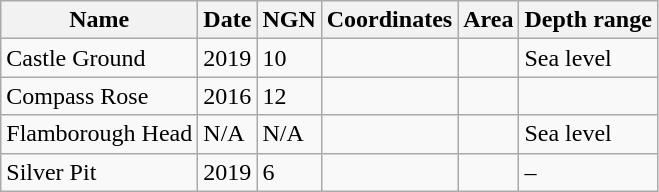<table class="wikitable">
<tr>
<th>Name</th>
<th>Date</th>
<th>NGN</th>
<th>Coordinates</th>
<th>Area</th>
<th>Depth range</th>
</tr>
<tr>
<td>Castle Ground</td>
<td>2019</td>
<td>10</td>
<td></td>
<td></td>
<td>Sea level</td>
</tr>
<tr>
<td>Compass Rose</td>
<td>2016</td>
<td>12</td>
<td></td>
<td></td>
<td></td>
</tr>
<tr>
<td>Flamborough Head</td>
<td>N/A</td>
<td>N/A</td>
<td></td>
<td></td>
<td>Sea level</td>
</tr>
<tr>
<td>Silver Pit</td>
<td>2019</td>
<td>6</td>
<td></td>
<td></td>
<td> – </td>
</tr>
</table>
